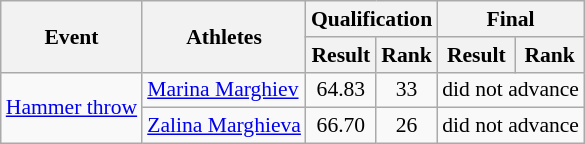<table class="wikitable" border="1" style="font-size:90%">
<tr>
<th rowspan="2">Event</th>
<th rowspan="2">Athletes</th>
<th colspan="2">Qualification</th>
<th colspan="2">Final</th>
</tr>
<tr>
<th>Result</th>
<th>Rank</th>
<th>Result</th>
<th>Rank</th>
</tr>
<tr>
<td rowspan=2><a href='#'>Hammer throw</a></td>
<td><a href='#'>Marina Marghiev</a></td>
<td align=center>64.83</td>
<td align=center>33</td>
<td align=center colspan=2>did not advance</td>
</tr>
<tr>
<td><a href='#'>Zalina Marghieva</a></td>
<td align=center>66.70</td>
<td align=center>26</td>
<td align=center colspan=2>did not advance</td>
</tr>
</table>
